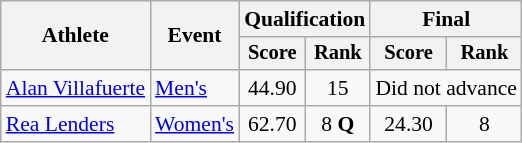<table class="wikitable" style="font-size:90%">
<tr>
<th rowspan="2">Athlete</th>
<th rowspan="2">Event</th>
<th colspan="2">Qualification</th>
<th colspan="2">Final</th>
</tr>
<tr style="font-size:95%">
<th>Score</th>
<th>Rank</th>
<th>Score</th>
<th>Rank</th>
</tr>
<tr align=center>
<td align=left><a href='#'>Alan Villafuerte</a></td>
<td align=left><a href='#'>Men's</a></td>
<td>44.90</td>
<td>15</td>
<td colspan=2>Did not advance</td>
</tr>
<tr align=center>
<td align=left><a href='#'>Rea Lenders</a></td>
<td align=left><a href='#'>Women's</a></td>
<td>62.70</td>
<td>8 <strong>Q</strong></td>
<td>24.30</td>
<td>8</td>
</tr>
</table>
